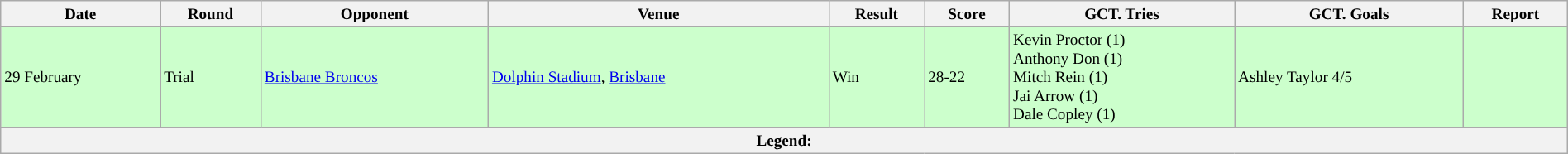<table class="wikitable" style="font-size:80%; width:100%;">
<tr>
<th>Date</th>
<th>Round</th>
<th>Opponent</th>
<th>Venue</th>
<th>Result</th>
<th>Score</th>
<th>GCT. Tries</th>
<th>GCT. Goals</th>
<th>Report</th>
</tr>
<tr style="background:#CCFFCC">
<td>29 February</td>
<td>Trial</td>
<td> <a href='#'>Brisbane Broncos</a></td>
<td><a href='#'>Dolphin Stadium</a>, <a href='#'>Brisbane</a></td>
<td>Win</td>
<td>28-22</td>
<td>Kevin Proctor (1)<br>Anthony Don (1)<br>Mitch Rein (1)<br> Jai Arrow (1)<br> Dale Copley (1)</td>
<td>Ashley Taylor 4/5</td>
<td></td>
</tr>
<tr>
<th colspan="9"><strong>Legend</strong>:<br>   </th>
</tr>
</table>
